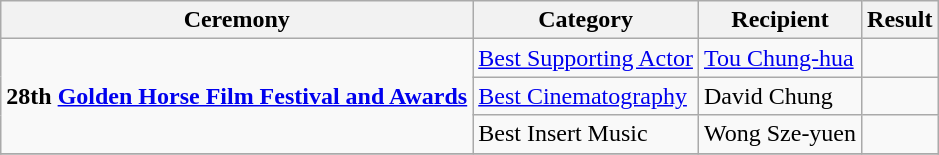<table class="wikitable">
<tr>
<th>Ceremony</th>
<th>Category</th>
<th>Recipient</th>
<th>Result</th>
</tr>
<tr>
<td rowspan=3><strong>28th <a href='#'>Golden Horse Film Festival and Awards</a></strong></td>
<td><a href='#'>Best Supporting Actor</a></td>
<td><a href='#'>Tou Chung-hua</a></td>
<td></td>
</tr>
<tr>
<td><a href='#'>Best Cinematography</a></td>
<td>David Chung</td>
<td></td>
</tr>
<tr>
<td>Best Insert Music</td>
<td>Wong Sze-yuen</td>
<td></td>
</tr>
<tr>
</tr>
</table>
